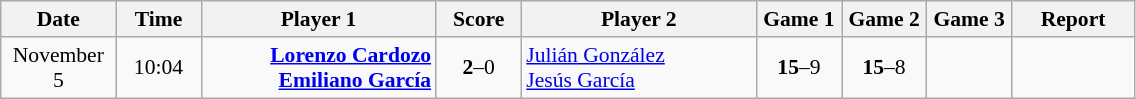<table class="wikitable" style="font-size:90%; text-align:center">
<tr>
<th width="70">Date</th>
<th width="50">Time</th>
<th width="150">Player 1</th>
<th width="50">Score</th>
<th width="150">Player 2</th>
<th width="50">Game 1</th>
<th width="50">Game 2</th>
<th width="50">Game 3</th>
<th width="75">Report</th>
</tr>
<tr>
<td>November 5</td>
<td>10:04</td>
<td align="right"><strong><a href='#'>Lorenzo Cardozo</a> <br><a href='#'>Emiliano García</a> </strong></td>
<td><strong>2</strong>–0</td>
<td align="left"> <a href='#'>Julián González</a><br> <a href='#'>Jesús García</a></td>
<td><strong>15</strong>–9</td>
<td><strong>15</strong>–8</td>
<td></td>
<td></td>
</tr>
</table>
